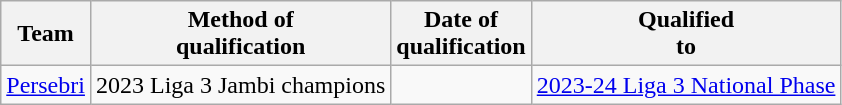<table class="wikitable sortable" style="text-align: left;">
<tr>
<th>Team</th>
<th>Method of <br> qualification</th>
<th>Date of <br> qualification</th>
<th>Qualified <br> to<br></th>
</tr>
<tr>
<td><a href='#'>Persebri</a></td>
<td {{Sort>2023 Liga 3 Jambi champions</td>
<td></td>
<td><a href='#'>2023-24 Liga 3 National Phase</a></td>
</tr>
</table>
